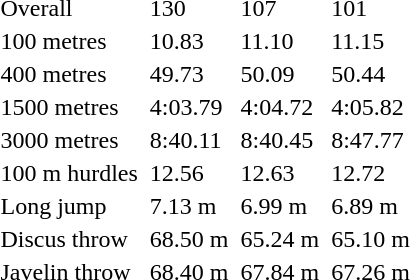<table>
<tr>
<td>Overall</td>
<td></td>
<td>130</td>
<td></td>
<td>107</td>
<td></td>
<td>101</td>
</tr>
<tr>
<td>100 metres</td>
<td></td>
<td>10.83</td>
<td></td>
<td>11.10</td>
<td></td>
<td>11.15</td>
</tr>
<tr>
<td>400 metres</td>
<td></td>
<td>49.73</td>
<td></td>
<td>50.09</td>
<td></td>
<td>50.44</td>
</tr>
<tr>
<td>1500 metres</td>
<td></td>
<td>4:03.79</td>
<td></td>
<td>4:04.72</td>
<td></td>
<td>4:05.82</td>
</tr>
<tr>
<td>3000 metres</td>
<td></td>
<td>8:40.11</td>
<td></td>
<td>8:40.45</td>
<td></td>
<td>8:47.77</td>
</tr>
<tr>
<td>100 m hurdles</td>
<td></td>
<td>12.56</td>
<td></td>
<td>12.63</td>
<td></td>
<td>12.72</td>
</tr>
<tr>
<td>Long jump</td>
<td></td>
<td>7.13 m</td>
<td></td>
<td>6.99 m</td>
<td></td>
<td>6.89 m</td>
</tr>
<tr>
<td>Discus throw</td>
<td></td>
<td>68.50 m</td>
<td></td>
<td>65.24 m</td>
<td></td>
<td>65.10 m</td>
</tr>
<tr>
<td>Javelin throw</td>
<td></td>
<td>68.40 m</td>
<td></td>
<td>67.84 m</td>
<td></td>
<td>67.26 m</td>
</tr>
</table>
